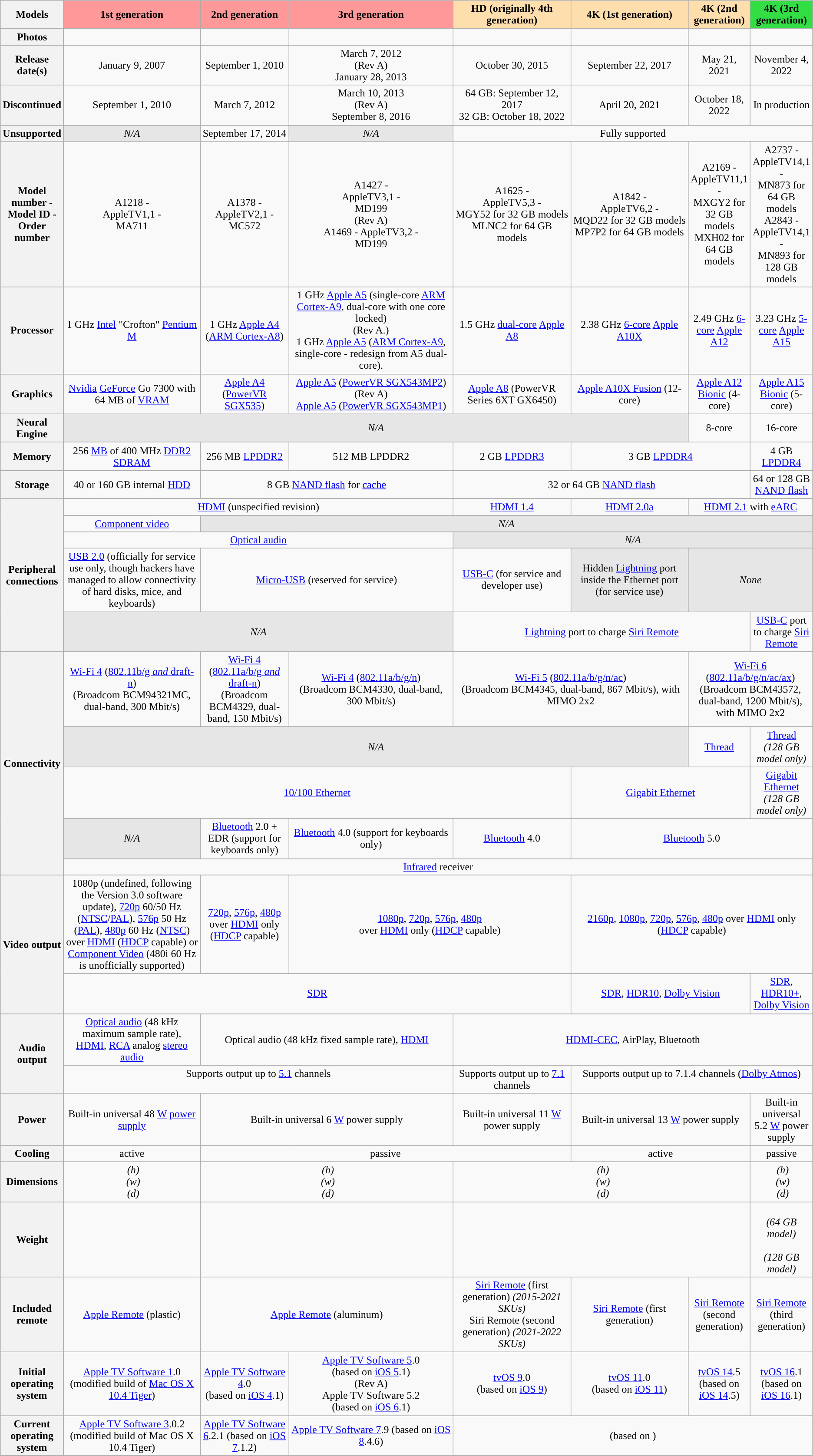<table class="wikitable sticky-header" style="text-align:center">
<tr>
<th style="width: 7.5%">Models</th>
<th style="background:#FF9999;width: 20%">1st generation</th>
<th style="background:#FF9999;width: 12.5%">2nd generation</th>
<th style="background:#FF9999;width: 25%">3rd generation</th>
<th style="background:#ffdead;width: 17.5%">HD (originally 4th generation)</th>
<th style="background:#ffdead;width: 25%">4K (1st generation)</th>
<th style="background:#ffdead;width: 17.5%">4K (2nd generation)</th>
<th style="background:#3d4;width: 17.5%">4K (3rd generation)</th>
</tr>
<tr>
<th>Photos</th>
<td></td>
<td></td>
<td></td>
<td></td>
<td></td>
<td></td>
<td></td>
</tr>
<tr>
<th>Release date(s)</th>
<td>January 9, 2007</td>
<td>September 1, 2010</td>
<td>March 7, 2012<br>(Rev A)<br>January 28, 2013</td>
<td>October 30, 2015</td>
<td>September 22, 2017</td>
<td>May 21, 2021</td>
<td>November 4, 2022</td>
</tr>
<tr>
<th>Discontinued</th>
<td>September 1, 2010</td>
<td>March 7, 2012</td>
<td>March 10, 2013<br>(Rev A)<br>September 8, 2016</td>
<td>64 GB: September 12, 2017<br>32 GB: October 18, 2022</td>
<td>April 20, 2021</td>
<td>October 18, 2022</td>
<td>In production</td>
</tr>
<tr>
<th>Unsupported</th>
<td style="background:#E6E6E6"><em>N/A</em></td>
<td>September 17, 2014</td>
<td style="background:#E6E6E6"><em>N/A</em></td>
<td colspan="4">Fully supported</td>
</tr>
<tr>
<th>Model number -<br> Model ID -<br> Order number</th>
<td>A1218 -<br> AppleTV1,1 -<br> MA711</td>
<td>A1378 -<br> AppleTV2,1 -<br> MC572</td>
<td>A1427 -<br> AppleTV3,1 -<br> MD199<br> (Rev A)<br> A1469 - AppleTV3,2 -<br> MD199</td>
<td>A1625 -<br> AppleTV5,3 -<br> MGY52 for 32 GB models<br> MLNC2 for 64 GB models</td>
<td>A1842 -<br> AppleTV6,2 -<br> MQD22 for 32 GB models<br> MP7P2 for 64 GB models</td>
<td>A2169 -<br> AppleTV11,1 -<br> MXGY2 for 32 GB models<br> MXH02 for 64 GB models</td>
<td>A2737 -<br> AppleTV14,1 -<br> MN873 for 64 GB models<br> A2843 -<br> AppleTV14,1 -<br> MN893 for 128 GB models<br></td>
</tr>
<tr>
<th>Processor</th>
<td>1 GHz <a href='#'>Intel</a> "Crofton" <a href='#'>Pentium M</a></td>
<td>1 GHz <a href='#'>Apple A4</a> (<a href='#'>ARM Cortex-A8</a>)</td>
<td>1 GHz <a href='#'>Apple A5</a> (single-core <a href='#'>ARM Cortex-A9</a>, dual-core with one core locked)<br>(Rev A.)<br>1 GHz <a href='#'>Apple A5</a> (<a href='#'>ARM Cortex-A9</a>, single-core - redesign from A5 dual-core).</td>
<td>1.5 GHz <a href='#'>dual-core</a> <a href='#'>Apple A8</a></td>
<td>2.38 GHz <a href='#'>6-core</a> <a href='#'>Apple A10X</a></td>
<td>2.49 GHz <a href='#'>6-core</a> <a href='#'>Apple A12</a></td>
<td>3.23 GHz <a href='#'>5-core</a> <a href='#'>Apple A15</a></td>
</tr>
<tr>
<th>Graphics</th>
<td><a href='#'>Nvidia</a> <a href='#'>GeForce</a> Go 7300 with 64 MB of <a href='#'>VRAM</a></td>
<td><a href='#'>Apple A4</a> (<a href='#'>PowerVR SGX535</a>)</td>
<td><a href='#'>Apple A5</a> (<a href='#'>PowerVR SGX543MP2</a>)<br>(Rev A)<br><a href='#'>Apple A5</a> (<a href='#'>PowerVR SGX543MP1</a>)</td>
<td><a href='#'>Apple A8</a> (PowerVR Series 6XT GX6450)</td>
<td><a href='#'>Apple A10X Fusion</a> (12-core)</td>
<td><a href='#'>Apple A12 Bionic</a> (4-core)</td>
<td><a href='#'>Apple A15 Bionic</a> (5-core)</td>
</tr>
<tr>
<th>Neural Engine</th>
<td colspan="5" style="background:#E6E6E6"><em>N/A</em></td>
<td>8-core</td>
<td>16-core</td>
</tr>
<tr>
<th>Memory</th>
<td>256 <a href='#'>MB</a> of 400 MHz <a href='#'>DDR2</a> <a href='#'>SDRAM</a></td>
<td>256 MB <a href='#'>LPDDR2</a></td>
<td>512 MB LPDDR2</td>
<td>2 GB <a href='#'>LPDDR3</a></td>
<td colspan=2>3 GB <a href='#'>LPDDR4</a></td>
<td>4 GB <a href='#'>LPDDR4</a></td>
</tr>
<tr>
<th>Storage</th>
<td>40 or 160 GB internal <a href='#'>HDD</a></td>
<td colspan=2>8 GB <a href='#'>NAND flash</a> for <a href='#'>cache</a></td>
<td colspan="3">32 or 64 GB <a href='#'>NAND flash</a></td>
<td>64 or 128 GB <a href='#'>NAND flash</a></td>
</tr>
<tr>
<th rowspan=6>Peripheral connections</th>
</tr>
<tr>
<td colspan=3><a href='#'>HDMI</a> (unspecified revision)</td>
<td><a href='#'>HDMI 1.4</a></td>
<td><a href='#'>HDMI 2.0a</a></td>
<td colspan="2"><a href='#'>HDMI 2.1</a> with <a href='#'>eARC</a></td>
</tr>
<tr>
<td><a href='#'>Component video</a></td>
<td colspan="6" style="background:#E6E6E6 "><em>N/A</em></td>
</tr>
<tr>
<td colspan=3><a href='#'>Optical audio</a></td>
<td colspan="4" style="background:#E6E6E6 "><em>N/A</em></td>
</tr>
<tr>
<td><a href='#'>USB 2.0</a> (officially for service use only, though hackers have managed to allow connectivity of hard disks, mice, and keyboards)</td>
<td colspan=2><a href='#'>Micro-USB</a> (reserved for service)</td>
<td><a href='#'>USB-C</a> (for service and developer use)</td>
<td style="background:#E6E6E6">Hidden <a href='#'>Lightning</a> port inside the Ethernet port (for service use)</td>
<td colspan="2" style="background:#E6E6E6 "><em>None</em></td>
</tr>
<tr>
<td colspan=3 style="background:#E6E6E6"><em>N/A</em></td>
<td colspan="3"><a href='#'>Lightning</a> port to charge <a href='#'>Siri Remote</a></td>
<td><a href='#'>USB-C</a> port to charge <a href='#'>Siri Remote</a></td>
</tr>
<tr>
<th rowspan="6">Connectivity</th>
</tr>
<tr>
<td><a href='#'>Wi-Fi 4</a> (<a href='#'>802.11b/g <em>and</em> draft-n</a>)<br>(Broadcom BCM94321MC, dual-band, 300 Mbit/s)</td>
<td><a href='#'>Wi-Fi 4</a> (<a href='#'>802.11a/b/g <em>and</em> draft-n</a>)<br>(Broadcom BCM4329, dual-band, 150 Mbit/s)</td>
<td><a href='#'>Wi-Fi 4</a> (<a href='#'>802.11a/b/g/n</a>)<br>(Broadcom BCM4330, dual-band, 300 Mbit/s)</td>
<td colspan=2><a href='#'>Wi-Fi 5</a> (<a href='#'>802.11a/b/g/n/ac</a>)<br>(Broadcom BCM4345, dual-band, 867 Mbit/s), with MIMO 2x2</td>
<td colspan="2"><a href='#'>Wi-Fi 6</a> (<a href='#'>802.11a/b/g/n/ac/ax</a>)<br>(Broadcom BCM43572, dual-band, 1200 Mbit/s), with MIMO 2x2</td>
</tr>
<tr>
<td colspan="5" style="background:#E6E6E6"><em>N/A</em></td>
<td><a href='#'>Thread</a></td>
<td><a href='#'>Thread</a> <em>(128 GB model only)</em></td>
</tr>
<tr>
<td colspan=4><a href='#'>10/100 Ethernet</a></td>
<td colspan="2"><a href='#'>Gigabit Ethernet</a></td>
<td><a href='#'>Gigabit Ethernet</a> <em>(128 GB model only)</em></td>
</tr>
<tr>
<td style="background:#E6E6E6"><em>N/A</em></td>
<td><a href='#'>Bluetooth</a> 2.0 + EDR (support for keyboards only)</td>
<td><a href='#'>Bluetooth</a> 4.0 (support for keyboards only)</td>
<td><a href='#'>Bluetooth</a> 4.0</td>
<td colspan="3"><a href='#'>Bluetooth</a> 5.0</td>
</tr>
<tr>
<td colspan="7"><a href='#'>Infrared</a> receiver</td>
</tr>
<tr>
<th rowspan=3>Video output</th>
</tr>
<tr>
<td>1080p (undefined, following the Version 3.0 software update), <a href='#'>720p</a> 60/50 Hz (<a href='#'>NTSC</a>/<a href='#'>PAL</a>), <a href='#'>576p</a> 50 Hz (<a href='#'>PAL</a>), <a href='#'>480p</a> 60 Hz (<a href='#'>NTSC</a>)<br>over <a href='#'>HDMI</a> (<a href='#'>HDCP</a> capable) or <a href='#'>Component Video</a> (480i 60 Hz is unofficially supported)</td>
<td><a href='#'>720p</a>, <a href='#'>576p</a>, <a href='#'>480p</a><br>over <a href='#'>HDMI</a> only (<a href='#'>HDCP</a> capable)</td>
<td colspan=2><a href='#'>1080p</a>, <a href='#'>720p</a>, <a href='#'>576p</a>, <a href='#'>480p</a><br>over <a href='#'>HDMI</a> only (<a href='#'>HDCP</a> capable)</td>
<td colspan="3"><a href='#'>2160p</a>, <a href='#'>1080p</a>, <a href='#'>720p</a>, <a href='#'>576p</a>, <a href='#'>480p</a> over <a href='#'>HDMI</a> only (<a href='#'>HDCP</a> capable)</td>
</tr>
<tr>
<td colspan=4><a href='#'>SDR</a></td>
<td colspan=2><a href='#'>SDR</a>, <a href='#'>HDR10</a>, <a href='#'>Dolby Vision</a></td>
<td><a href='#'>SDR</a>, <a href='#'>HDR10+</a>, <a href='#'>Dolby Vision</a></td>
</tr>
<tr>
<th rowspan=3>Audio output</th>
</tr>
<tr>
<td><a href='#'>Optical audio</a> (48 kHz maximum sample rate), <a href='#'>HDMI</a>, <a href='#'>RCA</a> analog <a href='#'>stereo audio</a></td>
<td colspan=2>Optical audio (48 kHz fixed sample rate), <a href='#'>HDMI</a></td>
<td colspan="4"><a href='#'>HDMI-CEC</a>, AirPlay, Bluetooth</td>
</tr>
<tr valign=top>
<td colspan=3>Supports output up to <a href='#'>5.1</a> channels</td>
<td>Supports output up to <a href='#'>7.1</a> channels</td>
<td colspan="3">Supports output up to 7.1.4 channels (<a href='#'>Dolby Atmos</a>)</td>
</tr>
<tr>
<th>Power</th>
<td>Built-in universal 48 <a href='#'>W</a> <a href='#'>power supply</a></td>
<td colspan=2>Built-in universal 6 <a href='#'>W</a> power supply</td>
<td>Built-in universal 11 <a href='#'>W</a> power supply</td>
<td colspan=2>Built-in universal 13 <a href='#'>W</a> power supply</td>
<td>Built-in universal 5.2 <a href='#'>W</a> power supply</td>
</tr>
<tr>
<th>Cooling</th>
<td>active</td>
<td colspan=3>passive</td>
<td colspan=2>active</td>
<td>passive</td>
</tr>
<tr>
<th>Dimensions</th>
<td> <em>(h)</em><br> <em>(w)</em><br> <em>(d)</em></td>
<td colspan=2> <em>(h)</em><br> <em>(w)</em><br> <em>(d)</em></td>
<td colspan="3"> <em>(h)</em><br> <em>(w)</em><br> <em>(d)</em></td>
<td> <em>(h)</em><br> <em>(w)</em><br> <em>(d)</em></td>
</tr>
<tr>
<th>Weight</th>
<td></td>
<td colspan=2></td>
<td colspan=3></td>
<td><br><em>(64 GB model)</em><br><br><em>(128 GB model)</em></td>
</tr>
<tr>
<th>Included remote</th>
<td><a href='#'>Apple Remote</a> (plastic)</td>
<td colspan=2><a href='#'>Apple Remote</a> (aluminum)</td>
<td><a href='#'>Siri Remote</a> (first generation) <em>(2015-2021 SKUs)</em><br>Siri Remote (second generation) <em>(2021-2022 SKUs)</em></td>
<td><a href='#'>Siri Remote</a> (first generation)</td>
<td><a href='#'>Siri Remote</a> (second generation)</td>
<td><a href='#'>Siri Remote</a> (third generation)</td>
</tr>
<tr>
<th>Initial operating system</th>
<td><a href='#'>Apple TV Software 1</a>.0<br>(modified build of <a href='#'>Mac OS X 10.4 Tiger</a>)</td>
<td><a href='#'>Apple TV Software 4</a>.0<br>(based on <a href='#'>iOS 4</a>.1)</td>
<td><a href='#'>Apple TV Software 5</a>.0<br>(based on <a href='#'>iOS 5</a>.1)<br>(Rev A)<br>Apple TV Software 5.2<br>(based on <a href='#'>iOS 6</a>.1)</td>
<td><a href='#'>tvOS 9</a>.0<br>(based on <a href='#'>iOS 9</a>)</td>
<td><a href='#'>tvOS 11</a>.0<br>(based on <a href='#'>iOS 11</a>)</td>
<td><a href='#'>tvOS 14</a>.5<br>(based on <a href='#'>iOS 14</a>.5)</td>
<td><a href='#'>tvOS 16</a>.1<br>(based on <a href='#'>iOS 16</a>.1)</td>
</tr>
<tr>
<th>Current operating system</th>
<td><a href='#'>Apple TV Software 3</a>.0.2 (modified build of Mac OS X 10.4 Tiger)</td>
<td><a href='#'>Apple TV Software 6</a>.2.1 (based on <a href='#'>iOS 7</a>.1.2)</td>
<td><a href='#'>Apple TV Software 7</a>.9 (based on <a href='#'>iOS 8</a>.4.6)</td>
<td colspan="4"> (based on )</td>
</tr>
</table>
